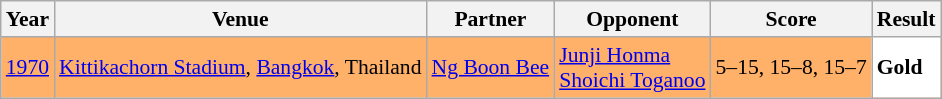<table class="sortable wikitable" style="font-size: 90%;">
<tr>
<th>Year</th>
<th>Venue</th>
<th>Partner</th>
<th>Opponent</th>
<th>Score</th>
<th>Result</th>
</tr>
<tr style="background:#FFB069">
<td align="center"><a href='#'>1970</a></td>
<td align="left"><a href='#'>Kittikachorn Stadium</a>, <a href='#'>Bangkok</a>, Thailand</td>
<td align="left"> <a href='#'>Ng Boon Bee</a></td>
<td align="left"> <a href='#'>Junji Honma</a><br> <a href='#'>Shoichi Toganoo</a></td>
<td align="left">5–15, 15–8, 15–7</td>
<td style="text-align:left; background:white"> <strong>Gold</strong></td>
</tr>
</table>
